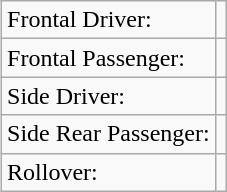<table class="wikitable" align="right">
<tr>
<td>Frontal Driver:</td>
<td></td>
</tr>
<tr>
<td>Frontal Passenger:</td>
<td></td>
</tr>
<tr>
<td>Side Driver:</td>
<td></td>
</tr>
<tr>
<td>Side Rear Passenger:</td>
<td></td>
</tr>
<tr>
<td>Rollover:</td>
<td></td>
</tr>
</table>
